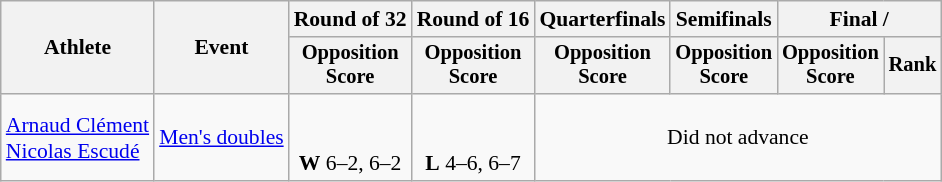<table class=wikitable style="font-size:90%">
<tr>
<th rowspan="2">Athlete</th>
<th rowspan="2">Event</th>
<th>Round of 32</th>
<th>Round of 16</th>
<th>Quarterfinals</th>
<th>Semifinals</th>
<th colspan=2>Final / </th>
</tr>
<tr style="font-size:95%">
<th>Opposition<br>Score</th>
<th>Opposition<br>Score</th>
<th>Opposition<br>Score</th>
<th>Opposition<br>Score</th>
<th>Opposition<br>Score</th>
<th>Rank</th>
</tr>
<tr>
<td align=left><a href='#'>Arnaud Clément</a><br> <a href='#'>Nicolas Escudé</a></td>
<td align=left><a href='#'>Men's doubles</a></td>
<td align=center><br> <br> <strong>W</strong> 6–2, 6–2</td>
<td align=center><br> <br> <strong>L</strong> 4–6, 6–7</td>
<td align=center colspan=4>Did not advance</td>
</tr>
</table>
